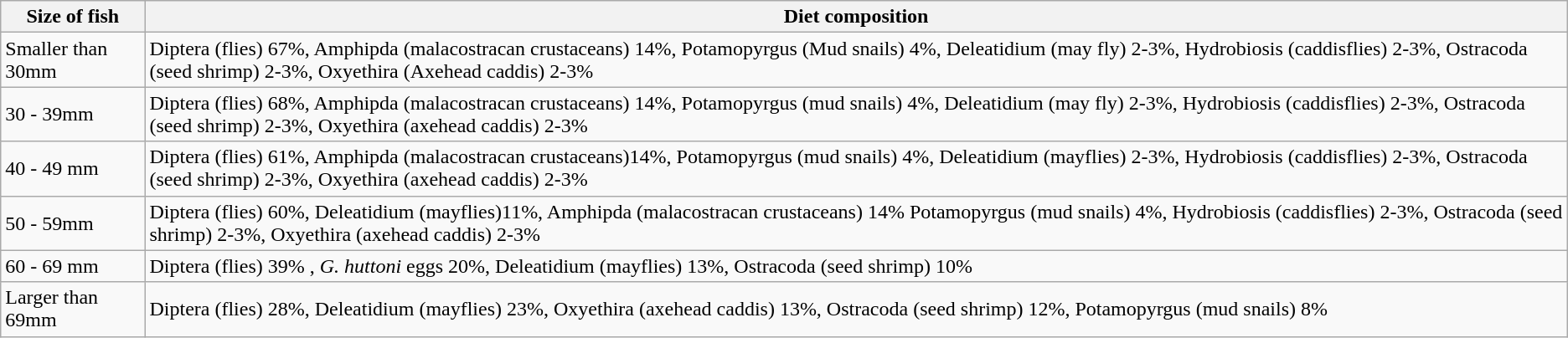<table class="wikitable">
<tr>
<th>Size of fish</th>
<th>Diet composition</th>
</tr>
<tr>
<td>Smaller than 30mm</td>
<td>Diptera (flies) 67%,  Amphipda (malacostracan crustaceans) 14%,  Potamopyrgus (Mud snails) 4%, Deleatidium (may fly) 2-3%, Hydrobiosis (caddisflies) 2-3%, Ostracoda (seed shrimp) 2-3%, Oxyethira (Axehead caddis) 2-3%</td>
</tr>
<tr>
<td>30 - 39mm</td>
<td>Diptera (flies) 68%,  Amphipda (malacostracan crustaceans) 14%, Potamopyrgus (mud snails) 4%, Deleatidium (may fly) 2-3%, Hydrobiosis (caddisflies) 2-3%, Ostracoda (seed shrimp) 2-3%, Oxyethira (axehead caddis) 2-3%</td>
</tr>
<tr>
<td>40 - 49 mm</td>
<td>Diptera (flies) 61%,  Amphipda (malacostracan crustaceans)14%, Potamopyrgus (mud snails) 4%, Deleatidium (mayflies) 2-3%, Hydrobiosis (caddisflies) 2-3%, Ostracoda (seed shrimp) 2-3%, Oxyethira (axehead caddis) 2-3%</td>
</tr>
<tr>
<td>50 - 59mm</td>
<td>Diptera (flies)  60%, Deleatidium (mayflies)11%, Amphipda (malacostracan crustaceans) 14% Potamopyrgus (mud snails) 4%, Hydrobiosis (caddisflies) 2-3%, Ostracoda (seed shrimp) 2-3%, Oxyethira (axehead caddis) 2-3%</td>
</tr>
<tr>
<td>60 - 69 mm</td>
<td>Diptera (flies) 39% , <em>G. huttoni</em> eggs 20%, Deleatidium (mayflies) 13%, Ostracoda (seed shrimp) 10%</td>
</tr>
<tr>
<td>Larger than 69mm</td>
<td>Diptera (flies) 28%, Deleatidium (mayflies) 23%, Oxyethira (axehead caddis) 13%, Ostracoda (seed shrimp) 12%, Potamopyrgus (mud snails) 8%</td>
</tr>
</table>
